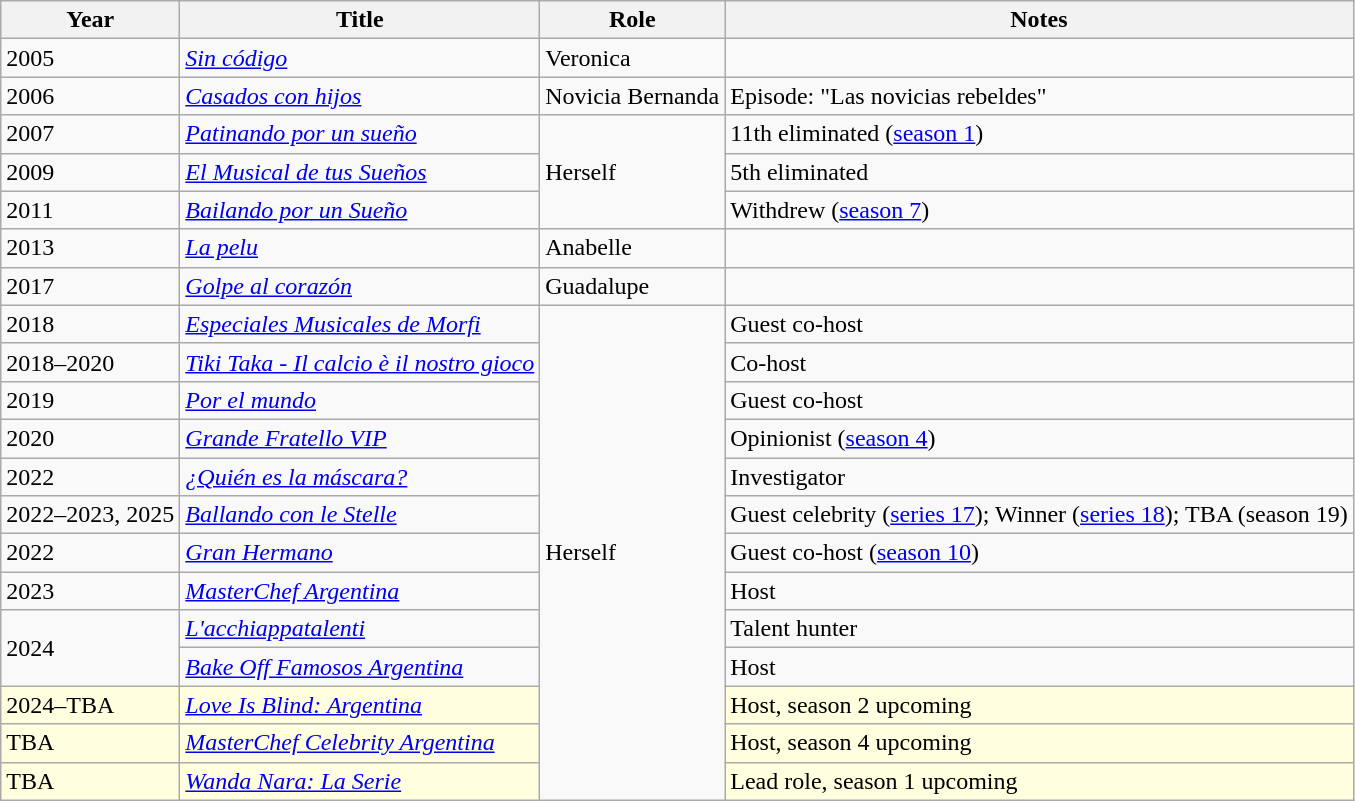<table class="wikitable">
<tr>
<th>Year</th>
<th>Title</th>
<th>Role</th>
<th>Notes</th>
</tr>
<tr>
<td>2005</td>
<td>  <em><a href='#'>Sin código</a></em></td>
<td>Veronica</td>
<td></td>
</tr>
<tr>
<td>2006</td>
<td> <em><a href='#'>Casados con hijos</a></em></td>
<td>Novicia Bernanda</td>
<td>Episode: "Las novicias rebeldes"</td>
</tr>
<tr>
<td>2007</td>
<td> <em><a href='#'>Patinando por un sueño</a></em></td>
<td rowspan="3">Herself</td>
<td>11th eliminated (<a href='#'>season 1</a>)</td>
</tr>
<tr>
<td>2009</td>
<td> <em><a href='#'>El Musical de tus Sueños</a></em></td>
<td>5th eliminated</td>
</tr>
<tr>
<td>2011</td>
<td>  <em><a href='#'>Bailando por un Sueño</a></em></td>
<td>Withdrew (<a href='#'>season 7</a>)</td>
</tr>
<tr>
<td>2013</td>
<td> <em><a href='#'>La pelu</a></em></td>
<td>Anabelle</td>
<td></td>
</tr>
<tr>
<td>2017</td>
<td> <em><a href='#'>Golpe al corazón</a></em></td>
<td>Guadalupe</td>
<td></td>
</tr>
<tr>
<td>2018</td>
<td> <em><a href='#'>Especiales Musicales de Morfi</a></em></td>
<td rowspan="55">Herself</td>
<td>Guest co-host</td>
</tr>
<tr>
<td>2018–2020</td>
<td> <em><a href='#'>Tiki Taka - Il calcio è il nostro gioco</a></em></td>
<td>Co-host</td>
</tr>
<tr>
<td>2019</td>
<td> <em><a href='#'>Por el mundo</a></em></td>
<td>Guest co-host</td>
</tr>
<tr>
<td>2020</td>
<td> <em><a href='#'>Grande Fratello VIP</a></em></td>
<td>Opinionist (<a href='#'>season 4</a>)</td>
</tr>
<tr>
<td>2022</td>
<td> <em><a href='#'>¿Quién es la máscara?</a></em></td>
<td>Investigator</td>
</tr>
<tr>
<td>2022–2023, 2025</td>
<td> <em><a href='#'>Ballando con le Stelle</a></em></td>
<td>Guest celebrity (<a href='#'>series 17</a>); Winner (<a href='#'>series 18</a>); TBA (season 19)</td>
</tr>
<tr>
<td>2022</td>
<td> <em><a href='#'>Gran Hermano</a></em></td>
<td>Guest co-host (<a href='#'>season 10</a>)</td>
</tr>
<tr>
<td>2023</td>
<td> <em><a href='#'>MasterChef Argentina</a></em></td>
<td>Host</td>
</tr>
<tr>
<td rowspan="2">2024</td>
<td> <em><a href='#'>L'acchiappatalenti</a></em></td>
<td>Talent hunter</td>
</tr>
<tr>
<td> <em><a href='#'>Bake Off Famosos Argentina</a></em></td>
<td>Host</td>
</tr>
<tr bgcolor=lightyellow>
<td>2024–TBA</td>
<td> <em><a href='#'>Love Is Blind: Argentina</a></em></td>
<td>Host, season 2 upcoming</td>
</tr>
<tr bgcolor=lightyellow>
<td>TBA</td>
<td> <em><a href='#'>MasterChef Celebrity Argentina</a></em></td>
<td>Host, season 4 upcoming</td>
</tr>
<tr bgcolor=lightyellow>
<td>TBA</td>
<td> <em><a href='#'>Wanda Nara: La Serie</a></em></td>
<td>Lead role, season 1 upcoming</td>
</tr>
</table>
